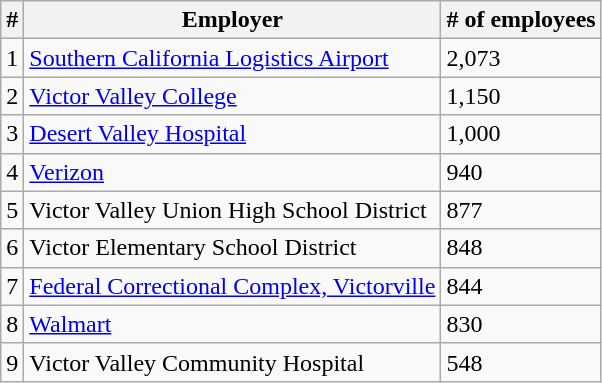<table class="wikitable">
<tr>
<th>#</th>
<th>Employer</th>
<th># of employees</th>
</tr>
<tr>
<td>1</td>
<td><a href='#'>Southern California Logistics Airport</a></td>
<td>2,073</td>
</tr>
<tr>
<td>2</td>
<td><a href='#'>Victor Valley College</a></td>
<td>1,150</td>
</tr>
<tr>
<td>3</td>
<td><a href='#'>Desert Valley Hospital</a></td>
<td>1,000</td>
</tr>
<tr>
<td>4</td>
<td><a href='#'>Verizon</a></td>
<td>940</td>
</tr>
<tr>
<td>5</td>
<td>Victor Valley Union High School District</td>
<td>877</td>
</tr>
<tr>
<td>6</td>
<td>Victor Elementary School District</td>
<td>848</td>
</tr>
<tr>
<td>7</td>
<td><a href='#'>Federal Correctional Complex, Victorville</a></td>
<td>844</td>
</tr>
<tr>
<td>8</td>
<td><a href='#'>Walmart</a></td>
<td>830</td>
</tr>
<tr>
<td>9</td>
<td>Victor Valley Community Hospital</td>
<td>548</td>
</tr>
</table>
